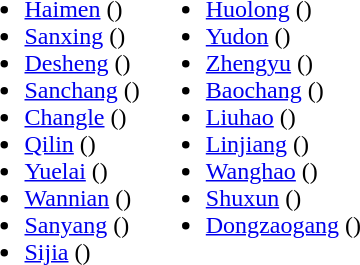<table>
<tr>
<td valign="top"><br><ul><li><a href='#'>Haimen</a> ()</li><li><a href='#'>Sanxing</a> ()</li><li><a href='#'>Desheng</a> ()</li><li><a href='#'>Sanchang</a> ()</li><li><a href='#'>Changle</a> ()</li><li><a href='#'>Qilin</a> ()</li><li><a href='#'>Yuelai</a> ()</li><li><a href='#'>Wannian</a> ()</li><li><a href='#'>Sanyang</a> ()</li><li><a href='#'>Sijia</a> ()</li></ul></td>
<td valign="top"><br><ul><li><a href='#'>Huolong</a> ()</li><li><a href='#'>Yudon</a> ()</li><li><a href='#'>Zhengyu</a> ()</li><li><a href='#'>Baochang</a> ()</li><li><a href='#'>Liuhao</a> ()</li><li><a href='#'>Linjiang</a> ()</li><li><a href='#'>Wanghao</a> ()</li><li><a href='#'>Shuxun</a> ()</li><li><a href='#'>Dongzaogang</a> ()</li></ul></td>
</tr>
</table>
